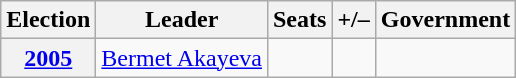<table class=wikitable style=text-align:right>
<tr>
<th>Election</th>
<th>Leader</th>
<th>Seats</th>
<th>+/–</th>
<th>Government</th>
</tr>
<tr>
<th><a href='#'>2005</a></th>
<td><a href='#'>Bermet Akayeva</a></td>
<td></td>
<td></td>
<td></td>
</tr>
</table>
